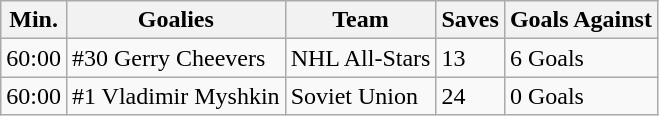<table class="wikitable">
<tr>
<th>Min.</th>
<th>Goalies</th>
<th>Team</th>
<th>Saves</th>
<th>Goals Against</th>
</tr>
<tr>
<td>60:00</td>
<td>#30 Gerry Cheevers</td>
<td>NHL All-Stars</td>
<td>13</td>
<td>6 Goals</td>
</tr>
<tr>
<td>60:00</td>
<td>#1 Vladimir Myshkin</td>
<td>Soviet Union</td>
<td>24</td>
<td>0 Goals</td>
</tr>
</table>
